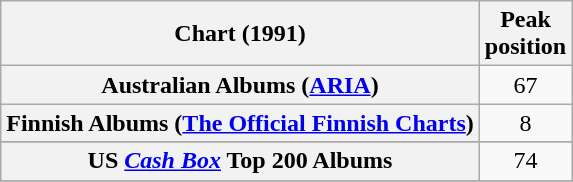<table class="wikitable sortable plainrowheaders" style="text-align:center">
<tr>
<th scope="col">Chart (1991)</th>
<th scope="col">Peak<br>position</th>
</tr>
<tr>
<th scope="row">Australian Albums (<a href='#'>ARIA</a>)</th>
<td>67</td>
</tr>
<tr>
<th scope="row">Finnish Albums (<a href='#'>The Official Finnish Charts</a>)</th>
<td>8</td>
</tr>
<tr>
</tr>
<tr>
</tr>
<tr>
</tr>
<tr>
</tr>
<tr>
<th scope="row">US <em><a href='#'>Cash Box</a></em> Top 200 Albums</th>
<td>74</td>
</tr>
<tr>
</tr>
</table>
